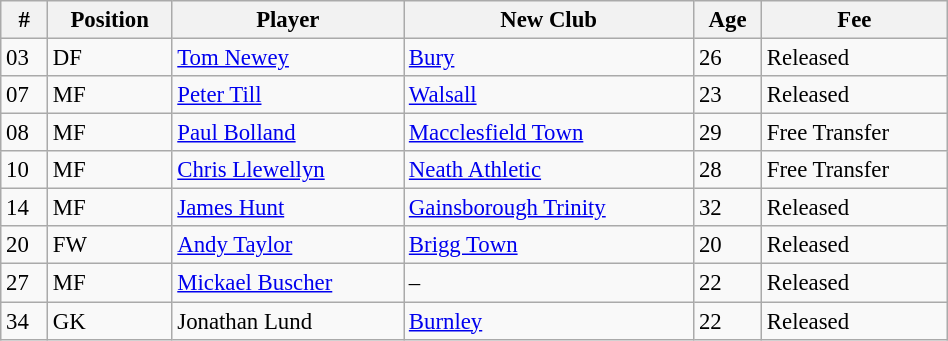<table class="wikitable" style="text-align:center; font-size:95%;width:50%; text-align:left">
<tr>
<th>#</th>
<th>Position</th>
<th>Player</th>
<th>New Club</th>
<th>Age</th>
<th>Fee</th>
</tr>
<tr>
<td>03</td>
<td>DF</td>
<td> <a href='#'>Tom Newey</a></td>
<td><a href='#'>Bury</a></td>
<td>26</td>
<td>Released</td>
</tr>
<tr>
<td>07</td>
<td>MF</td>
<td> <a href='#'>Peter Till</a></td>
<td><a href='#'>Walsall</a></td>
<td>23</td>
<td>Released</td>
</tr>
<tr>
<td>08</td>
<td>MF</td>
<td> <a href='#'>Paul Bolland</a></td>
<td><a href='#'>Macclesfield Town</a></td>
<td>29</td>
<td>Free Transfer</td>
</tr>
<tr>
<td>10</td>
<td>MF</td>
<td> <a href='#'>Chris Llewellyn</a></td>
<td><a href='#'>Neath Athletic</a></td>
<td>28</td>
<td>Free Transfer</td>
</tr>
<tr>
<td>14</td>
<td>MF</td>
<td> <a href='#'>James Hunt</a></td>
<td><a href='#'>Gainsborough Trinity</a></td>
<td>32</td>
<td>Released</td>
</tr>
<tr>
<td>20</td>
<td>FW</td>
<td> <a href='#'>Andy Taylor</a></td>
<td><a href='#'>Brigg Town</a></td>
<td>20</td>
<td>Released</td>
</tr>
<tr>
<td>27</td>
<td>MF</td>
<td> <a href='#'>Mickael Buscher</a></td>
<td>–</td>
<td>22</td>
<td>Released</td>
</tr>
<tr>
<td>34</td>
<td>GK</td>
<td> Jonathan Lund</td>
<td><a href='#'>Burnley</a></td>
<td>22</td>
<td>Released</td>
</tr>
</table>
